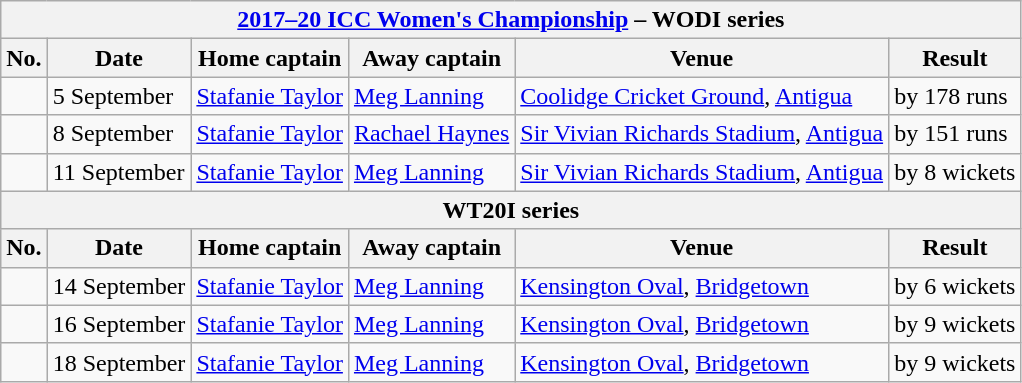<table class="wikitable">
<tr>
<th colspan="9"><a href='#'>2017–20 ICC Women's Championship</a> – WODI series</th>
</tr>
<tr>
<th>No.</th>
<th>Date</th>
<th>Home captain</th>
<th>Away captain</th>
<th>Venue</th>
<th>Result</th>
</tr>
<tr>
<td></td>
<td>5 September</td>
<td><a href='#'>Stafanie Taylor</a></td>
<td><a href='#'>Meg Lanning</a></td>
<td><a href='#'>Coolidge Cricket Ground</a>, <a href='#'>Antigua</a></td>
<td> by 178 runs</td>
</tr>
<tr>
<td></td>
<td>8 September</td>
<td><a href='#'>Stafanie Taylor</a></td>
<td><a href='#'>Rachael Haynes</a></td>
<td><a href='#'>Sir Vivian Richards Stadium</a>, <a href='#'>Antigua</a></td>
<td> by 151 runs</td>
</tr>
<tr>
<td></td>
<td>11 September</td>
<td><a href='#'>Stafanie Taylor</a></td>
<td><a href='#'>Meg Lanning</a></td>
<td><a href='#'>Sir Vivian Richards Stadium</a>, <a href='#'>Antigua</a></td>
<td> by 8 wickets</td>
</tr>
<tr>
<th colspan="9">WT20I series</th>
</tr>
<tr>
<th>No.</th>
<th>Date</th>
<th>Home captain</th>
<th>Away captain</th>
<th>Venue</th>
<th>Result</th>
</tr>
<tr>
<td></td>
<td>14 September</td>
<td><a href='#'>Stafanie Taylor</a></td>
<td><a href='#'>Meg Lanning</a></td>
<td><a href='#'>Kensington Oval</a>, <a href='#'>Bridgetown</a></td>
<td> by 6 wickets</td>
</tr>
<tr>
<td></td>
<td>16 September</td>
<td><a href='#'>Stafanie Taylor</a></td>
<td><a href='#'>Meg Lanning</a></td>
<td><a href='#'>Kensington Oval</a>, <a href='#'>Bridgetown</a></td>
<td> by 9 wickets</td>
</tr>
<tr>
<td></td>
<td>18 September</td>
<td><a href='#'>Stafanie Taylor</a></td>
<td><a href='#'>Meg Lanning</a></td>
<td><a href='#'>Kensington Oval</a>, <a href='#'>Bridgetown</a></td>
<td> by 9 wickets</td>
</tr>
</table>
